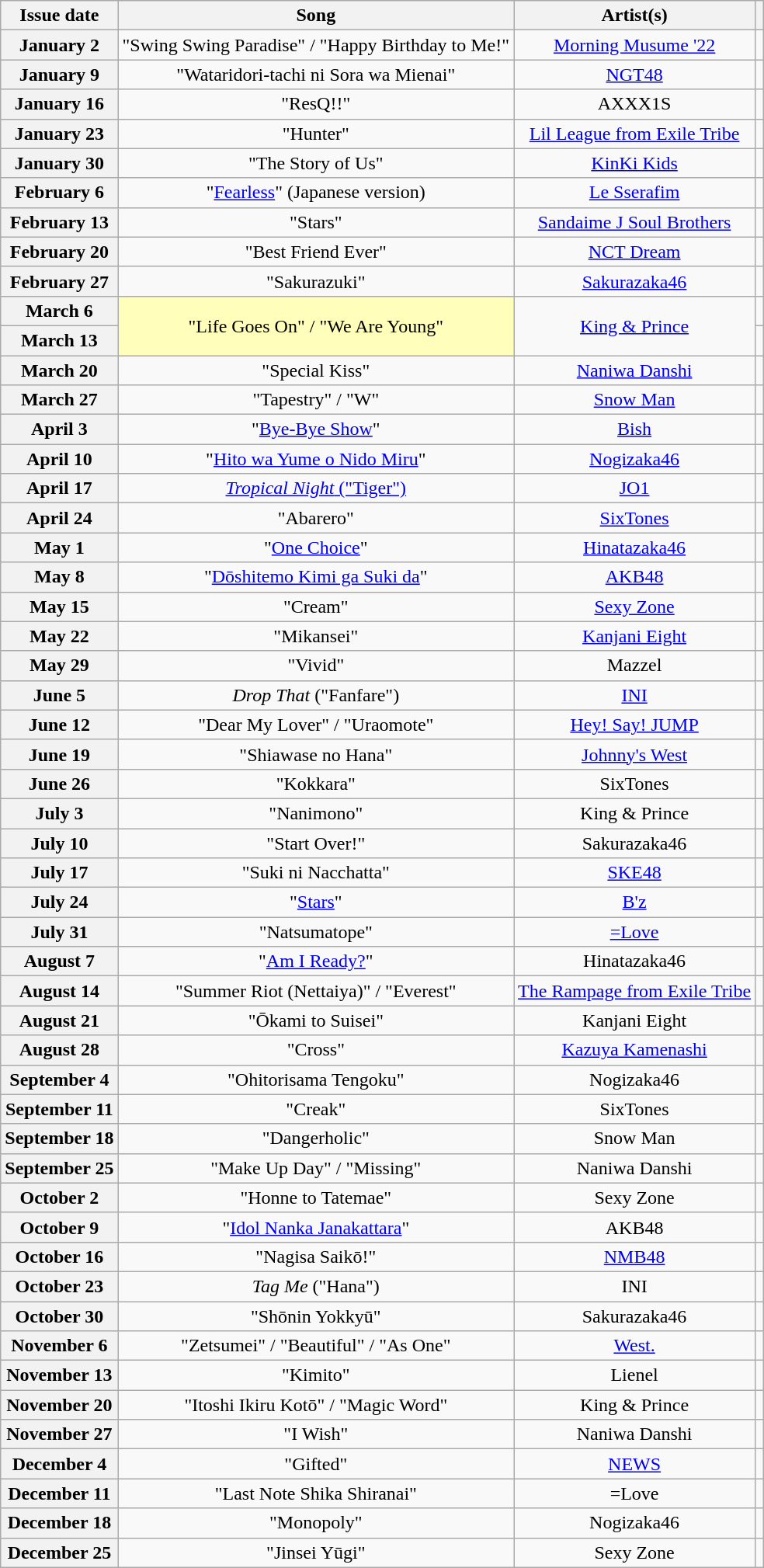<table class="wikitable plainrowheaders" style="text-align: center">
<tr>
<th scope="col">Issue date</th>
<th scope="col">Song</th>
<th scope="col">Artist(s)</th>
<th scope="col"></th>
</tr>
<tr>
<th scope="row">January 2</th>
<td>"Swing Swing Paradise" / "Happy Birthday to Me!"</td>
<td><a href='#'>Morning Musume '22</a></td>
<td></td>
</tr>
<tr>
<th scope="row">January 9</th>
<td>"Wataridori-tachi ni Sora wa Mienai"</td>
<td><a href='#'>NGT48</a></td>
<td></td>
</tr>
<tr>
<th scope="row">January 16</th>
<td>"ResQ!!"</td>
<td>AXXX1S</td>
<td></td>
</tr>
<tr>
<th scope="row">January 23</th>
<td>"Hunter"</td>
<td><a href='#'>Lil League from Exile Tribe</a></td>
<td></td>
</tr>
<tr>
<th scope="row">January 30</th>
<td>"The Story of Us"</td>
<td><a href='#'>KinKi Kids</a></td>
<td></td>
</tr>
<tr>
<th scope="row">February 6</th>
<td>"<a href='#'>Fearless</a>" (Japanese version)</td>
<td><a href='#'>Le Sserafim</a></td>
<td></td>
</tr>
<tr>
<th scope="row">February 13</th>
<td>"Stars"</td>
<td><a href='#'>Sandaime J Soul Brothers</a></td>
<td></td>
</tr>
<tr>
<th scope="row">February 20</th>
<td>"Best Friend Ever"</td>
<td><a href='#'>NCT Dream</a></td>
<td></td>
</tr>
<tr>
<th scope="row">February 27</th>
<td>"Sakurazuki"</td>
<td><a href='#'>Sakurazaka46</a></td>
<td></td>
</tr>
<tr>
<th scope="row">March 6</th>
<td rowspan="2" bgcolor=#FFFFBB>"Life Goes On" / "We Are Young" </td>
<td rowspan="2"><a href='#'>King & Prince</a></td>
<td></td>
</tr>
<tr>
<th scope="row">March 13</th>
<td></td>
</tr>
<tr>
<th scope="row">March 20</th>
<td>"Special Kiss"</td>
<td><a href='#'>Naniwa Danshi</a></td>
<td></td>
</tr>
<tr>
<th scope="row">March 27</th>
<td>"Tapestry" / "W"</td>
<td><a href='#'>Snow Man</a></td>
<td></td>
</tr>
<tr>
<th scope="row">April 3</th>
<td>"<a href='#'>Bye-Bye Show</a>"</td>
<td><a href='#'>Bish</a></td>
<td></td>
</tr>
<tr>
<th scope="row">April 10</th>
<td>"<a href='#'>Hito wa Yume o Nido Miru</a>"</td>
<td><a href='#'>Nogizaka46</a></td>
<td></td>
</tr>
<tr>
<th scope="row">April 17</th>
<td><a href='#'><em>Tropical Night</em> ("Tiger")</a></td>
<td><a href='#'>JO1</a></td>
<td></td>
</tr>
<tr>
<th scope="row">April 24</th>
<td>"Abarero"</td>
<td><a href='#'>SixTones</a></td>
<td></td>
</tr>
<tr>
<th scope="row">May 1</th>
<td>"<a href='#'>One Choice</a>"</td>
<td><a href='#'>Hinatazaka46</a></td>
<td></td>
</tr>
<tr>
<th scope="row">May 8</th>
<td>"<a href='#'>Dōshitemo Kimi ga Suki da</a>"</td>
<td><a href='#'>AKB48</a></td>
<td></td>
</tr>
<tr>
<th scope="row">May 15</th>
<td>"Cream"</td>
<td><a href='#'>Sexy Zone</a></td>
<td></td>
</tr>
<tr>
<th scope="row">May 22</th>
<td>"Mikansei"</td>
<td><a href='#'>Kanjani Eight</a></td>
<td></td>
</tr>
<tr>
<th scope="row">May 29</th>
<td>"Vivid"</td>
<td>Mazzel</td>
<td></td>
</tr>
<tr>
<th scope="row">June 5</th>
<td><em>Drop That</em> ("Fanfare")</td>
<td><a href='#'>INI</a></td>
<td></td>
</tr>
<tr>
<th scope="row">June 12</th>
<td>"Dear My Lover" / "Uraomote"</td>
<td><a href='#'>Hey! Say! JUMP</a></td>
<td></td>
</tr>
<tr>
<th scope="row">June 19</th>
<td>"Shiawase no Hana"</td>
<td><a href='#'>Johnny's West</a></td>
<td></td>
</tr>
<tr>
<th scope="row">June 26</th>
<td>"Kokkara"</td>
<td>SixTones</td>
<td></td>
</tr>
<tr>
<th scope="row">July 3</th>
<td>"Nanimono"</td>
<td>King & Prince</td>
<td></td>
</tr>
<tr>
<th scope="row">July 10</th>
<td>"Start Over!"</td>
<td>Sakurazaka46</td>
<td></td>
</tr>
<tr>
<th scope="row">July 17</th>
<td>"Suki ni Nacchatta"</td>
<td><a href='#'>SKE48</a></td>
<td></td>
</tr>
<tr>
<th scope="row">July 24</th>
<td>"<a href='#'>Stars</a>"</td>
<td><a href='#'>B'z</a></td>
<td></td>
</tr>
<tr>
<th scope="row">July 31</th>
<td>"Natsumatope"</td>
<td><a href='#'>=Love</a></td>
<td></td>
</tr>
<tr>
<th scope="row">August 7</th>
<td>"<a href='#'>Am I Ready?</a>"</td>
<td>Hinatazaka46</td>
<td></td>
</tr>
<tr>
<th scope="row">August 14</th>
<td>"Summer Riot (Nettaiya)" / "Everest"</td>
<td><a href='#'>The Rampage from Exile Tribe</a></td>
<td></td>
</tr>
<tr>
<th scope="row">August 21</th>
<td>"Ōkami to Suisei"</td>
<td>Kanjani Eight</td>
<td></td>
</tr>
<tr>
<th scope="row">August 28</th>
<td>"Cross"</td>
<td><a href='#'>Kazuya Kamenashi</a></td>
<td></td>
</tr>
<tr>
<th scope="row">September 4</th>
<td>"Ohitorisama Tengoku"</td>
<td>Nogizaka46</td>
<td></td>
</tr>
<tr>
<th scope="row">September 11</th>
<td>"Creak"</td>
<td>SixTones</td>
<td></td>
</tr>
<tr>
<th scope="row">September 18</th>
<td>"Dangerholic"</td>
<td>Snow Man</td>
<td></td>
</tr>
<tr>
<th scope="row">September 25</th>
<td>"Make Up Day" / "Missing"</td>
<td>Naniwa Danshi</td>
<td></td>
</tr>
<tr>
<th scope="row">October 2</th>
<td>"Honne to Tatemae"</td>
<td>Sexy Zone</td>
<td></td>
</tr>
<tr>
<th scope="row">October 9</th>
<td>"<a href='#'>Idol Nanka Janakattara</a>"</td>
<td>AKB48</td>
<td></td>
</tr>
<tr>
<th scope="row">October 16</th>
<td>"Nagisa Saikō!"</td>
<td><a href='#'>NMB48</a></td>
<td></td>
</tr>
<tr>
<th scope="row">October 23</th>
<td><em>Tag Me</em> ("Hana")</td>
<td>INI</td>
<td></td>
</tr>
<tr>
<th scope="row">October 30</th>
<td>"Shōnin Yokkyū"</td>
<td>Sakurazaka46</td>
<td></td>
</tr>
<tr>
<th scope="row">November 6</th>
<td>"Zetsumei" / "Beautiful" / "As One"</td>
<td><a href='#'>West.</a></td>
<td></td>
</tr>
<tr>
<th scope="row">November 13</th>
<td>"Kimito"</td>
<td>Lienel</td>
<td></td>
</tr>
<tr>
<th scope="row">November 20</th>
<td>"Itoshi Ikiru Kotō" / "Magic Word"</td>
<td>King & Prince</td>
<td></td>
</tr>
<tr>
<th scope="row">November 27</th>
<td>"I Wish"</td>
<td>Naniwa Danshi</td>
<td></td>
</tr>
<tr>
<th scope="row">December 4</th>
<td>"Gifted"</td>
<td><a href='#'>NEWS</a></td>
<td></td>
</tr>
<tr>
<th scope="row">December 11</th>
<td>"Last Note Shika Shiranai"</td>
<td>=Love</td>
<td></td>
</tr>
<tr>
<th scope="row">December 18</th>
<td>"Monopoly"</td>
<td>Nogizaka46</td>
<td></td>
</tr>
<tr>
<th scope="row">December 25</th>
<td>"Jinsei Yūgi"</td>
<td>Sexy Zone</td>
<td></td>
</tr>
</table>
